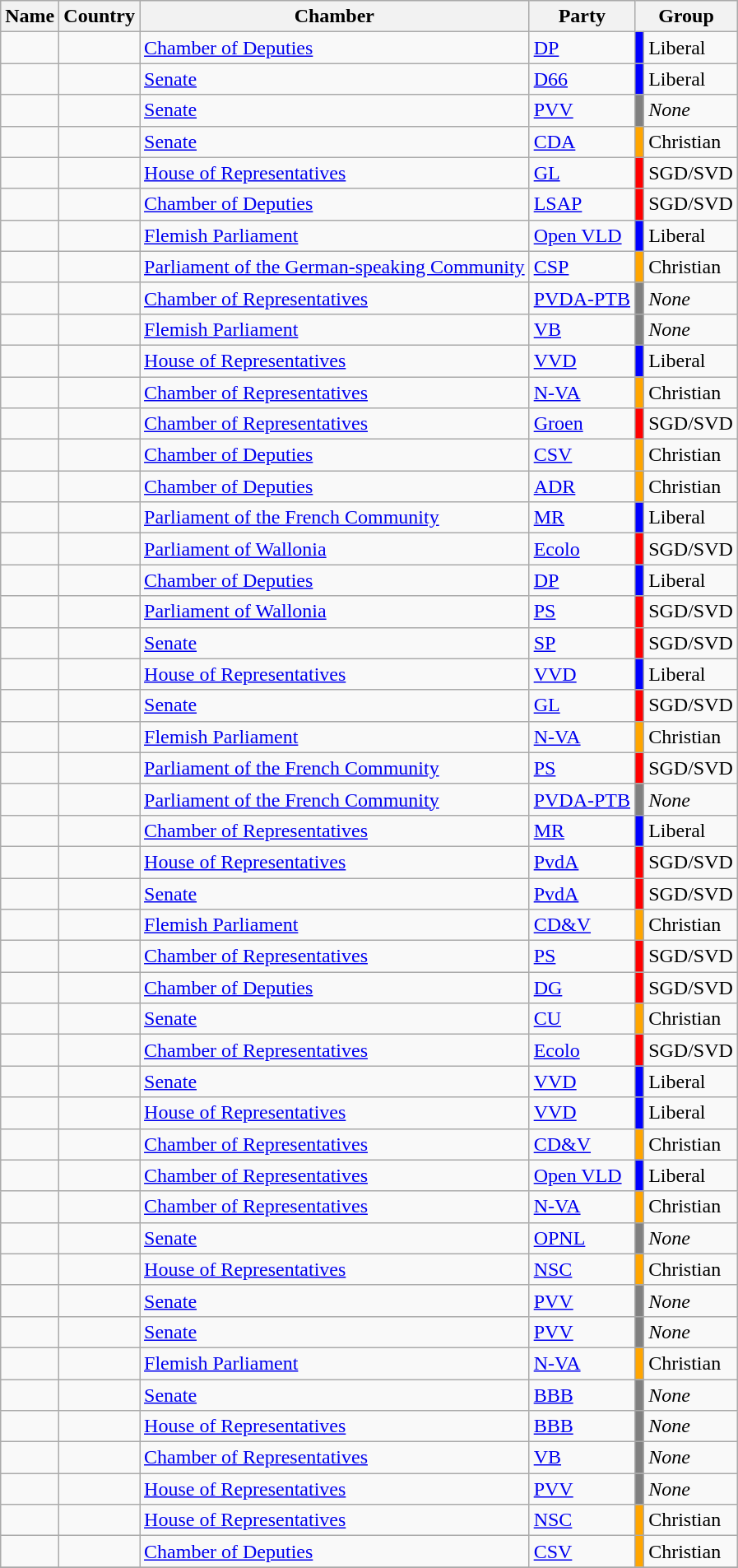<table class="wikitable sortable">
<tr>
<th>Name</th>
<th>Country</th>
<th>Chamber</th>
<th>Party</th>
<th colspan=2>Group</th>
</tr>
<tr>
<td></td>
<td></td>
<td><a href='#'>Chamber of Deputies</a></td>
<td><a href='#'>DP</a></td>
<td style="background-color:blue"></td>
<td>Liberal</td>
</tr>
<tr>
<td></td>
<td></td>
<td><a href='#'>Senate</a></td>
<td><a href='#'>D66</a></td>
<td style="background-color:blue"></td>
<td>Liberal</td>
</tr>
<tr>
<td></td>
<td></td>
<td><a href='#'>Senate</a></td>
<td><a href='#'>PVV</a></td>
<td style="background-color:grey"></td>
<td><em>None</em></td>
</tr>
<tr>
<td></td>
<td></td>
<td><a href='#'>Senate</a></td>
<td><a href='#'>CDA</a></td>
<td style="background-color:orange"></td>
<td>Christian</td>
</tr>
<tr>
<td></td>
<td></td>
<td><a href='#'>House of Representatives</a></td>
<td><a href='#'>GL</a></td>
<td style="background-color:red"></td>
<td>SGD/SVD</td>
</tr>
<tr>
<td></td>
<td></td>
<td><a href='#'>Chamber of Deputies</a></td>
<td><a href='#'>LSAP</a></td>
<td style="background-color:red"></td>
<td>SGD/SVD</td>
</tr>
<tr>
<td></td>
<td></td>
<td><a href='#'>Flemish Parliament</a></td>
<td><a href='#'>Open VLD</a></td>
<td style="background-color:blue"></td>
<td>Liberal</td>
</tr>
<tr>
<td></td>
<td></td>
<td><a href='#'>Parliament of the German-speaking Community</a></td>
<td><a href='#'>CSP</a></td>
<td style="background-color:orange"></td>
<td>Christian</td>
</tr>
<tr>
<td></td>
<td></td>
<td><a href='#'>Chamber of Representatives</a></td>
<td><a href='#'>PVDA-PTB</a></td>
<td style="background-color:grey"></td>
<td><em>None</em></td>
</tr>
<tr>
<td></td>
<td></td>
<td><a href='#'>Flemish Parliament</a></td>
<td><a href='#'>VB</a></td>
<td style="background-color:grey"></td>
<td><em>None</em></td>
</tr>
<tr>
<td></td>
<td></td>
<td><a href='#'>House of Representatives</a></td>
<td><a href='#'>VVD</a></td>
<td style="background-color:blue"></td>
<td>Liberal</td>
</tr>
<tr>
<td></td>
<td></td>
<td><a href='#'>Chamber of Representatives</a></td>
<td><a href='#'>N-VA</a></td>
<td style="background-color:orange"></td>
<td>Christian</td>
</tr>
<tr>
<td></td>
<td></td>
<td><a href='#'>Chamber of Representatives</a></td>
<td><a href='#'>Groen</a></td>
<td style="background-color:red"></td>
<td>SGD/SVD</td>
</tr>
<tr>
<td></td>
<td></td>
<td><a href='#'>Chamber of Deputies</a></td>
<td><a href='#'>CSV</a></td>
<td style="background-color:orange"></td>
<td>Christian</td>
</tr>
<tr>
<td></td>
<td></td>
<td><a href='#'>Chamber of Deputies</a></td>
<td><a href='#'>ADR</a></td>
<td style="background-color:orange"></td>
<td>Christian</td>
</tr>
<tr>
<td></td>
<td></td>
<td><a href='#'>Parliament of the French Community</a></td>
<td><a href='#'>MR</a></td>
<td style="background-color:blue"></td>
<td>Liberal</td>
</tr>
<tr>
<td></td>
<td></td>
<td><a href='#'>Parliament of Wallonia</a></td>
<td><a href='#'>Ecolo</a></td>
<td style="background-color:red"></td>
<td>SGD/SVD</td>
</tr>
<tr>
<td></td>
<td></td>
<td><a href='#'>Chamber of Deputies</a></td>
<td><a href='#'>DP</a></td>
<td style="background-color:blue"></td>
<td>Liberal</td>
</tr>
<tr>
<td></td>
<td></td>
<td><a href='#'>Parliament of Wallonia</a></td>
<td><a href='#'>PS</a></td>
<td style="background-color:red"></td>
<td>SGD/SVD</td>
</tr>
<tr>
<td></td>
<td></td>
<td><a href='#'>Senate</a></td>
<td><a href='#'>SP</a></td>
<td style="background-color:red"></td>
<td>SGD/SVD</td>
</tr>
<tr>
<td></td>
<td></td>
<td><a href='#'>House of Representatives</a></td>
<td><a href='#'>VVD</a></td>
<td style="background-color:blue"></td>
<td>Liberal</td>
</tr>
<tr>
<td></td>
<td></td>
<td><a href='#'>Senate</a></td>
<td><a href='#'>GL</a></td>
<td style="background-color:red"></td>
<td>SGD/SVD</td>
</tr>
<tr>
<td></td>
<td></td>
<td><a href='#'>Flemish Parliament</a></td>
<td><a href='#'>N-VA</a></td>
<td style="background-color:orange"></td>
<td>Christian</td>
</tr>
<tr>
<td></td>
<td></td>
<td><a href='#'>Parliament of the French Community</a></td>
<td><a href='#'>PS</a></td>
<td style="background-color:red"></td>
<td>SGD/SVD</td>
</tr>
<tr>
<td></td>
<td></td>
<td><a href='#'>Parliament of the French Community</a></td>
<td><a href='#'>PVDA-PTB</a></td>
<td style="background-color:grey"></td>
<td><em>None</em></td>
</tr>
<tr>
<td></td>
<td></td>
<td><a href='#'>Chamber of Representatives</a></td>
<td><a href='#'>MR</a></td>
<td style="background-color:blue"></td>
<td>Liberal</td>
</tr>
<tr>
<td></td>
<td></td>
<td><a href='#'>House of Representatives</a></td>
<td><a href='#'>PvdA</a></td>
<td style="background-color:red"></td>
<td>SGD/SVD</td>
</tr>
<tr>
<td></td>
<td></td>
<td><a href='#'>Senate</a></td>
<td><a href='#'>PvdA</a></td>
<td style="background-color:red"></td>
<td>SGD/SVD</td>
</tr>
<tr>
<td></td>
<td></td>
<td><a href='#'>Flemish Parliament</a></td>
<td><a href='#'>CD&V</a></td>
<td style="background-color:orange"></td>
<td>Christian</td>
</tr>
<tr>
<td></td>
<td></td>
<td><a href='#'>Chamber of Representatives</a></td>
<td><a href='#'>PS</a></td>
<td style="background-color:red"></td>
<td>SGD/SVD</td>
</tr>
<tr>
<td></td>
<td></td>
<td><a href='#'>Chamber of Deputies</a></td>
<td><a href='#'>DG</a></td>
<td style="background-color:red"></td>
<td>SGD/SVD</td>
</tr>
<tr>
<td></td>
<td></td>
<td><a href='#'>Senate</a></td>
<td><a href='#'>CU</a></td>
<td style="background-color:orange"></td>
<td>Christian</td>
</tr>
<tr>
<td></td>
<td></td>
<td><a href='#'>Chamber of Representatives</a></td>
<td><a href='#'>Ecolo</a></td>
<td style="background-color:red"></td>
<td>SGD/SVD</td>
</tr>
<tr>
<td></td>
<td></td>
<td><a href='#'>Senate</a></td>
<td><a href='#'>VVD</a></td>
<td style="background-color:blue"></td>
<td>Liberal</td>
</tr>
<tr>
<td></td>
<td></td>
<td><a href='#'>House of Representatives</a></td>
<td><a href='#'>VVD</a></td>
<td style="background-color:blue"></td>
<td>Liberal</td>
</tr>
<tr>
<td></td>
<td></td>
<td><a href='#'>Chamber of Representatives</a></td>
<td><a href='#'>CD&V</a></td>
<td style="background-color:orange"></td>
<td>Christian</td>
</tr>
<tr>
<td></td>
<td></td>
<td><a href='#'>Chamber of Representatives</a></td>
<td><a href='#'>Open VLD</a></td>
<td style="background-color:blue"></td>
<td>Liberal</td>
</tr>
<tr>
<td></td>
<td></td>
<td><a href='#'>Chamber of Representatives</a></td>
<td><a href='#'>N-VA</a></td>
<td style="background-color:orange"></td>
<td>Christian</td>
</tr>
<tr>
<td></td>
<td></td>
<td><a href='#'>Senate</a></td>
<td><a href='#'>OPNL</a></td>
<td style="background-color:grey"></td>
<td><em>None</em></td>
</tr>
<tr>
<td></td>
<td></td>
<td><a href='#'>House of Representatives</a></td>
<td><a href='#'>NSC</a></td>
<td style="background-color:orange"></td>
<td>Christian</td>
</tr>
<tr>
<td></td>
<td></td>
<td><a href='#'>Senate</a></td>
<td><a href='#'>PVV</a></td>
<td style="background-color:grey"></td>
<td><em>None</em></td>
</tr>
<tr>
<td></td>
<td></td>
<td><a href='#'>Senate</a></td>
<td><a href='#'>PVV</a></td>
<td style="background-color:grey"></td>
<td><em>None</em></td>
</tr>
<tr>
<td></td>
<td></td>
<td><a href='#'>Flemish Parliament</a></td>
<td><a href='#'>N-VA</a></td>
<td style="background-color:orange"></td>
<td>Christian</td>
</tr>
<tr>
<td></td>
<td></td>
<td><a href='#'>Senate</a></td>
<td><a href='#'>BBB</a></td>
<td style="background-color:grey"></td>
<td><em>None</em></td>
</tr>
<tr>
<td></td>
<td></td>
<td><a href='#'>House of Representatives</a></td>
<td><a href='#'>BBB</a></td>
<td style="background-color:grey"></td>
<td><em>None</em></td>
</tr>
<tr>
<td></td>
<td></td>
<td><a href='#'>Chamber of Representatives</a></td>
<td><a href='#'>VB</a></td>
<td style="background-color:grey"></td>
<td><em>None</em></td>
</tr>
<tr>
<td></td>
<td></td>
<td><a href='#'>House of Representatives</a></td>
<td><a href='#'>PVV</a></td>
<td style="background-color:grey"></td>
<td><em>None</em></td>
</tr>
<tr>
<td></td>
<td></td>
<td><a href='#'>House of Representatives</a></td>
<td><a href='#'>NSC</a></td>
<td style="background-color:orange"></td>
<td>Christian</td>
</tr>
<tr>
<td></td>
<td></td>
<td><a href='#'>Chamber of Deputies</a></td>
<td><a href='#'>CSV</a></td>
<td style="background-color:orange"></td>
<td>Christian</td>
</tr>
<tr>
</tr>
</table>
